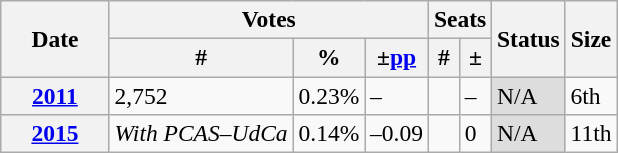<table class="wikitable" style="font-size:98%;">
<tr>
<th width="65" rowspan="2">Date</th>
<th colspan="3">Votes</th>
<th colspan="2">Seats</th>
<th rowspan="2">Status</th>
<th rowspan="2">Size</th>
</tr>
<tr>
<th>#</th>
<th>%</th>
<th>±<a href='#'>pp</a></th>
<th>#</th>
<th>±</th>
</tr>
<tr>
<th><a href='#'>2011</a></th>
<td>2,752</td>
<td>0.23%</td>
<td>–</td>
<td style="text-align:center;"></td>
<td>–</td>
<td style="background:#ddd;">N/A</td>
<td>6th</td>
</tr>
<tr>
<th><a href='#'>2015</a></th>
<td><em>With PCAS–UdCa</em></td>
<td>0.14%</td>
<td>–0.09</td>
<td style="text-align:center;"></td>
<td>0</td>
<td style="background:#ddd;">N/A</td>
<td>11th</td>
</tr>
</table>
